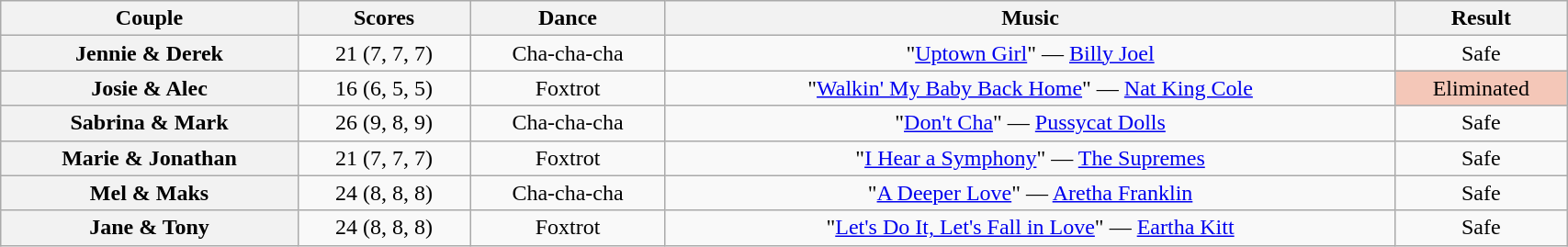<table class="wikitable sortable" style="text-align:center; width:90%">
<tr>
<th scope="col">Couple</th>
<th scope="col">Scores</th>
<th scope="col" class="unsortable">Dance</th>
<th scope="col" class="unsortable">Music</th>
<th scope="col" class="unsortable">Result</th>
</tr>
<tr>
<th scope="row">Jennie & Derek</th>
<td>21 (7, 7, 7)</td>
<td>Cha-cha-cha</td>
<td>"<a href='#'>Uptown Girl</a>" — <a href='#'>Billy Joel</a></td>
<td>Safe</td>
</tr>
<tr>
<th scope="row">Josie & Alec</th>
<td>16 (6, 5, 5)</td>
<td>Foxtrot</td>
<td>"<a href='#'>Walkin' My Baby Back Home</a>" — <a href='#'>Nat King Cole</a></td>
<td bgcolor=f4c7b8>Eliminated</td>
</tr>
<tr>
<th scope="row">Sabrina & Mark</th>
<td>26 (9, 8, 9)</td>
<td>Cha-cha-cha</td>
<td>"<a href='#'>Don't Cha</a>" — <a href='#'>Pussycat Dolls</a></td>
<td>Safe</td>
</tr>
<tr>
<th scope="row">Marie & Jonathan</th>
<td>21 (7, 7, 7)</td>
<td>Foxtrot</td>
<td>"<a href='#'>I Hear a Symphony</a>" — <a href='#'>The Supremes</a></td>
<td>Safe</td>
</tr>
<tr>
<th scope="row">Mel & Maks</th>
<td>24 (8, 8, 8)</td>
<td>Cha-cha-cha</td>
<td>"<a href='#'>A Deeper Love</a>" — <a href='#'>Aretha Franklin</a></td>
<td>Safe</td>
</tr>
<tr>
<th scope="row">Jane & Tony</th>
<td>24 (8, 8, 8)</td>
<td>Foxtrot</td>
<td>"<a href='#'>Let's Do It, Let's Fall in Love</a>" — <a href='#'>Eartha Kitt</a></td>
<td>Safe</td>
</tr>
</table>
